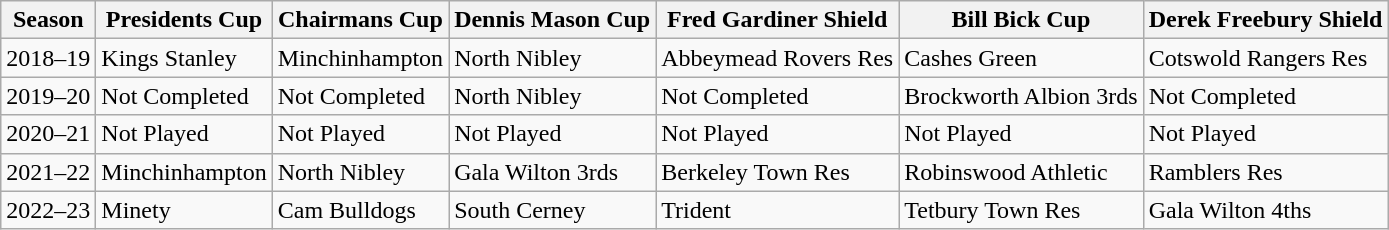<table class="wikitable" style="textalign-center">
<tr>
<th>Season</th>
<th>Presidents Cup</th>
<th>Chairmans Cup</th>
<th>Dennis Mason Cup</th>
<th>Fred Gardiner Shield</th>
<th>Bill Bick Cup</th>
<th>Derek Freebury Shield</th>
</tr>
<tr>
<td>2018–19</td>
<td>Kings Stanley</td>
<td>Minchinhampton</td>
<td>North Nibley</td>
<td>Abbeymead Rovers Res</td>
<td>Cashes Green</td>
<td>Cotswold Rangers Res</td>
</tr>
<tr>
<td>2019–20</td>
<td>Not Completed</td>
<td>Not Completed</td>
<td>North Nibley</td>
<td>Not Completed</td>
<td>Brockworth Albion 3rds</td>
<td>Not Completed</td>
</tr>
<tr>
<td>2020–21</td>
<td>Not Played</td>
<td>Not Played</td>
<td>Not Played</td>
<td>Not Played</td>
<td>Not Played</td>
<td>Not Played</td>
</tr>
<tr>
<td>2021–22</td>
<td>Minchinhampton</td>
<td>North Nibley</td>
<td>Gala Wilton 3rds</td>
<td>Berkeley Town Res</td>
<td>Robinswood Athletic</td>
<td>Ramblers Res</td>
</tr>
<tr>
<td>2022–23</td>
<td>Minety</td>
<td>Cam Bulldogs</td>
<td>South Cerney</td>
<td>Trident</td>
<td>Tetbury Town Res</td>
<td>Gala Wilton 4ths</td>
</tr>
</table>
